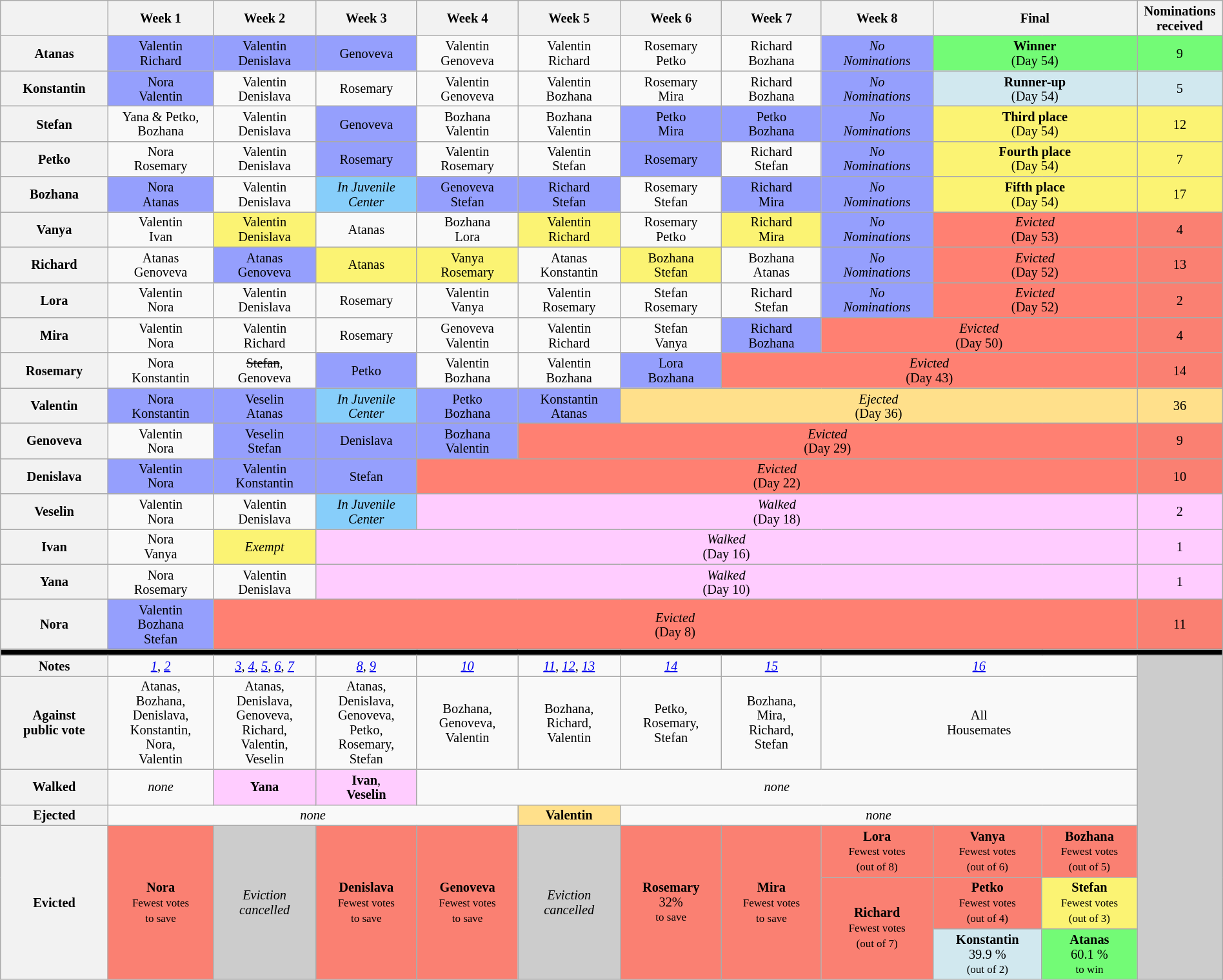<table class="wikitable" style="text-align:center; width:100%; font-size:85%; line-height:15px">
<tr>
<th style="width:5%;"></th>
<th style="width:5%;">Week 1</th>
<th style="width:5%;">Week 2</th>
<th style="width:5%;">Week 3</th>
<th style="width:5%;">Week 4</th>
<th style="width:5%;">Week 5</th>
<th style="width:5%;">Week 6</th>
<th style="width:5%;">Week 7</th>
<th style="width:5%;">Week 8</th>
<th style="width:10%" colspan="2">Final</th>
<th style="width:1%">Nominations<br>received</th>
</tr>
<tr>
<th>Atanas</th>
<td style="background:#959ffd;">Valentin<br>Richard</td>
<td style="background:#959ffd;">Valentin<br>Denislava</td>
<td style="background:#959ffd;">Genoveva</td>
<td>Valentin<br>Genoveva</td>
<td>Valentin<br>Richard</td>
<td>Rosemary<br>Petko</td>
<td>Richard<br>Bozhana</td>
<td style="background:#959ffd;"><em>No<br>Nominations</em></td>
<td colspan=2 style="background:#73FB76;"><strong>Winner</strong><br>(Day 54)</td>
<td style="background:#73FB76;">9</td>
</tr>
<tr>
<th>Konstantin</th>
<td style="background:#959ffd;">Nora<br>Valentin</td>
<td>Valentin<br>Denislava</td>
<td>Rosemary</td>
<td>Valentin<br>Genoveva</td>
<td>Valentin<br>Bozhana</td>
<td>Rosemary<br>Mira</td>
<td>Richard<br>Bozhana</td>
<td style="background:#959ffd;"><em>No<br>Nominations</em></td>
<td colspan=2 style="background:#D1E8EF;"><strong>Runner-up</strong><br>(Day 54)</td>
<td style="background:#D1E8EF;">5</td>
</tr>
<tr>
<th>Stefan</th>
<td>Yana & Petko,<br>Bozhana</td>
<td>Valentin<br>Denislava</td>
<td style="background:#959ffd;">Genoveva</td>
<td>Bozhana<br>Valentin</td>
<td>Bozhana<br>Valentin</td>
<td style="background:#959ffd;">Petko<br>Mira</td>
<td style="background:#959ffd;">Petko<br>Bozhana</td>
<td style="background:#959ffd;"><em>No<br>Nominations</em></td>
<td colspan=2 style="background:#FBF373;"><strong>Third place</strong><br>(Day 54)</td>
<td style="background:#FBF373;">12</td>
</tr>
<tr>
<th>Petko</th>
<td>Nora<br>Rosemary</td>
<td>Valentin<br>Denislava</td>
<td style="background:#959ffd;">Rosemary</td>
<td>Valentin<br>Rosemary</td>
<td>Valentin<br>Stefan</td>
<td style="background:#959ffd;">Rosemary</td>
<td>Richard<br>Stefan</td>
<td style="background:#959ffd;"><em>No<br>Nominations</em></td>
<td colspan=2 style="background:#FBF373;"><strong>Fourth place</strong><br>(Day 54)</td>
<td style="background:#FBF373;">7</td>
</tr>
<tr>
<th>Bozhana</th>
<td style="background:#959ffd;">Nora<br>Atanas</td>
<td>Valentin<br>Denislava</td>
<td style="background:#87CEFA"><em>In Juvenile<br>Center</em></td>
<td style="background:#959ffd;">Genoveva<br>Stefan</td>
<td style="background:#959ffd;">Richard<br>Stefan</td>
<td>Rosemary<br>Stefan</td>
<td style="background:#959ffd;">Richard<br>Mira</td>
<td style="background:#959ffd;"><em>No<br>Nominations</em></td>
<td colspan=2 style="background:#FBF373;"><strong>Fifth place</strong><br>(Day 54)</td>
<td style="background:#FBF373;">17</td>
</tr>
<tr>
<th>Vanya</th>
<td>Valentin<br>Ivan</td>
<td style="background:#FBF373;">Valentin<br>Denislava</td>
<td>Atanas</td>
<td>Bozhana<br>Lora</td>
<td style="background:#FBF373;">Valentin<br>Richard</td>
<td>Rosemary<br>Petko</td>
<td style="background:#FBF373;">Richard<br>Mira</td>
<td style="background:#959ffd;"><em>No<br>Nominations</em></td>
<td style="background:#FF8072;" colspan="2"><em>Evicted</em><br>(Day 53)</td>
<td bgcolor="salmon">4</td>
</tr>
<tr>
<th>Richard</th>
<td>Atanas<br>Genoveva</td>
<td style="background:#959ffd;">Atanas<br>Genoveva</td>
<td style="background:#FBF373;">Atanas</td>
<td style="background:#FBF373;">Vanya<br>Rosemary</td>
<td>Atanas<br>Konstantin</td>
<td style="background:#FBF373;">Bozhana<br>Stefan</td>
<td>Bozhana<br>Atanas</td>
<td style="background:#959ffd;"><em>No<br>Nominations</em></td>
<td style="background:#FF8072;" colspan="2"><em>Evicted</em><br>(Day 52)</td>
<td bgcolor="salmon">13</td>
</tr>
<tr>
<th>Lora</th>
<td>Valentin<br>Nora</td>
<td>Valentin<br>Denislava</td>
<td>Rosemary</td>
<td>Valentin<br>Vanya</td>
<td>Valentin<br>Rosemary</td>
<td>Stefan<br>Rosemary</td>
<td>Richard<br>Stefan</td>
<td style="background:#959ffd;"><em>No<br>Nominations</em></td>
<td style="background:#FF8072;" colspan="2"><em>Evicted</em><br>(Day 52)</td>
<td bgcolor="salmon">2</td>
</tr>
<tr>
<th>Mira</th>
<td>Valentin<br>Nora</td>
<td>Valentin<br>Richard</td>
<td>Rosemary</td>
<td>Genoveva<br>Valentin</td>
<td>Valentin<br>Richard</td>
<td>Stefan<br>Vanya</td>
<td style="background:#959ffd;">Richard<br>Bozhana</td>
<td style="background:#FF8072;" colspan="3"><em>Evicted</em><br>(Day 50)</td>
<td bgcolor="salmon">4</td>
</tr>
<tr>
<th>Rosemary</th>
<td>Nora<br>Konstantin</td>
<td><s>Stefan</s>,<br>Genoveva</td>
<td style="background:#959ffd;">Petko</td>
<td>Valentin<br>Bozhana</td>
<td>Valentin<br>Bozhana</td>
<td style="background:#959ffd;">Lora<br>Bozhana</td>
<td style="background:#FF8072;" colspan="4"><em>Evicted</em><br>(Day 43)</td>
<td bgcolor="salmon">14</td>
</tr>
<tr>
<th>Valentin</th>
<td style="background:#959ffd;">Nora<br>Konstantin</td>
<td style="background:#959ffd;">Veselin<br>Atanas</td>
<td style="background:#87CEFA"><em>In Juvenile<br>Center</em></td>
<td style="background:#959ffd;">Petko<br>Bozhana</td>
<td style="background:#959ffd;">Konstantin<br>Atanas</td>
<td style="background:#FFE08B;" colspan="5"><em>Ejected</em><br>(Day 36)</td>
<td bgcolor="FFE08B">36</td>
</tr>
<tr>
<th>Genoveva</th>
<td>Valentin<br>Nora</td>
<td style="background:#959ffd;">Veselin<br>Stefan</td>
<td style="background:#959ffd;">Denislava</td>
<td style="background:#959ffd;">Bozhana<br>Valentin</td>
<td style="background:#FF8072;" colspan="6"><em>Evicted</em><br>(Day 29)</td>
<td bgcolor="salmon">9</td>
</tr>
<tr>
<th>Denislava</th>
<td style="background:#959ffd;">Valentin<br>Nora</td>
<td style="background:#959ffd;">Valentin<br>Konstantin</td>
<td style="background:#959ffd;">Stefan</td>
<td style="background:#FF8072;" colspan="7"><em>Evicted</em><br>(Day 22)</td>
<td bgcolor="salmon">10</td>
</tr>
<tr>
<th>Veselin</th>
<td>Valentin<br>Nora</td>
<td>Valentin<br>Denislava</td>
<td style="background:#87CEFA"><em>In Juvenile<br>Center</em></td>
<td style="background:#FFCCFF" colspan="7"><em>Walked</em><br>(Day 18)</td>
<td bgcolor="FFCCFF">2</td>
</tr>
<tr>
<th>Ivan</th>
<td>Nora<br>Vanya</td>
<td style="background:#FBF373;"><em>Exempt</em></td>
<td style="background:#FFCCFF" colspan="8"><em>Walked</em><br>(Day 16)</td>
<td bgcolor="FFCCFF">1</td>
</tr>
<tr>
<th>Yana</th>
<td>Nora<br>Rosemary</td>
<td>Valentin<br>Denislava</td>
<td style="background:#FFCCFF" colspan="8"><em>Walked</em><br>(Day 10)</td>
<td bgcolor="FFCCFF">1</td>
</tr>
<tr>
<th>Nora</th>
<td style="background:#959ffd;">Valentin<br>Bozhana<br>Stefan</td>
<td style="background:#FF8072;" colspan="9"><em>Evicted</em><br>(Day 8)</td>
<td bgcolor="salmon">11</td>
</tr>
<tr>
<th style="background:#000;" colspan="13"></th>
</tr>
<tr>
<th>Notes</th>
<td><em><a href='#'>1</a></em>, <em><a href='#'>2</a></em></td>
<td><em><a href='#'>3</a></em>, <em><a href='#'>4</a></em>, <em><a href='#'>5</a></em>, <em><a href='#'>6</a></em>, <em><a href='#'>7</a></em></td>
<td><em><a href='#'>8</a></em>, <em><a href='#'>9</a></em></td>
<td><em><a href='#'>10</a></em></td>
<td><em><a href='#'>11</a></em>, <em><a href='#'>12</a></em>, <em><a href='#'>13</a></em></td>
<td><em><a href='#'>14</a></em></td>
<td><em><a href='#'>15</a></em></td>
<td colspan=3><em><a href='#'>16</a></em></td>
<td rowspan="9" bgcolor="CCCCCC"></td>
</tr>
<tr>
<th>Against<br>public vote</th>
<td>Atanas,<br>Bozhana,<br>Denislava,<br>Konstantin,<br>Nora,<br>Valentin</td>
<td>Atanas,<br>Denislava,<br>Genoveva,<br>Richard,<br>Valentin,<br>Veselin</td>
<td>Atanas,<br>Denislava,<br>Genoveva,<br>Petko,<br>Rosemary,<br>Stefan</td>
<td>Bozhana,<br>Genoveva,<br>Valentin</td>
<td>Bozhana,<br>Richard,<br>Valentin</td>
<td>Petko,<br>Rosemary,<br>Stefan</td>
<td>Bozhana,<br>Mira,<br>Richard,<br>Stefan</td>
<td colspan=3>All<br>Housemates</td>
</tr>
<tr>
<th>Walked</th>
<td><em>none</em></td>
<td bgcolor="FFCCFF"><strong>Yana</strong></td>
<td bgcolor="FFCCFF"><strong>Ivan</strong>,<br><strong>Veselin</strong></td>
<td colspan="7"><em>none</em></td>
</tr>
<tr>
<th>Ejected</th>
<td colspan="4"><em>none</em></td>
<td style="background:#FFE08B;"><strong>Valentin</strong></td>
<td colspan="5"><em>none</em></td>
</tr>
<tr>
<th rowspan="4">Evicted</th>
<td rowspan="4" bgcolor="salmon"><strong>Nora</strong><br><small>Fewest votes<br>to save</small></td>
<td rowspan="4" style="background:#ccc;"><em>Eviction<br>cancelled</em></td>
<td rowspan="4" bgcolor="salmon"><strong>Denislava</strong><br><small>Fewest votes<br>to save</small></td>
<td rowspan="4" bgcolor="salmon"><strong>Genoveva</strong><br><small>Fewest votes<br>to save</small></td>
<td rowspan="4" style="background:#ccc;"><em>Eviction<br>cancelled</em></td>
<td rowspan="4" bgcolor="salmon"><strong>Rosemary</strong><br>32%<br><small>to save</small></td>
<td rowspan="4" bgcolor="salmon"><strong>Mira</strong><br><small>Fewest votes<br>to save</small></td>
<td bgcolor="salmon"><strong>Lora</strong><br><small>Fewest votes<br>(out of 8)</small></td>
<td bgcolor="salmon"><strong>Vanya</strong><br><small>Fewest votes<br>(out of 6)</small></td>
<td bgcolor="salmon"><strong>Bozhana</strong><br><small>Fewest votes<br>(out of 5)</small></td>
</tr>
<tr>
<td rowspan=2 bgcolor="salmon"><strong>Richard</strong><br><small>Fewest votes<br>(out of 7)</small></td>
<td bgcolor="salmon"><strong>Petko</strong><br><small>Fewest votes<br>(out of 4)</small></td>
<td style="background:#FBF373"><strong>Stefan</strong><br><small>Fewest votes<br>(out of 3)</small></td>
</tr>
<tr>
<td style="background:#D1E8EF"><strong>Konstantin</strong><br>39.9 %<br><small>(out of 2)</small></td>
<td style="background:#73FB76"><strong>Atanas</strong><br>60.1 %<br><small>to win</small></td>
</tr>
</table>
